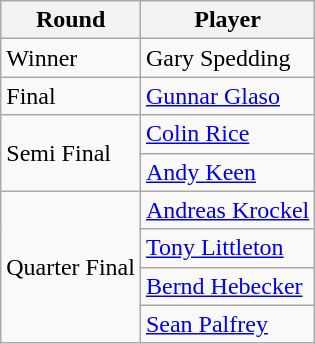<table class="wikitable">
<tr>
<th>Round</th>
<th>Player</th>
</tr>
<tr>
<td rowspan="1">Winner</td>
<td> Gary Spedding</td>
</tr>
<tr>
<td rowspan="1">Final</td>
<td> <a href='#'>Gunnar Glaso</a></td>
</tr>
<tr>
<td rowspan="2">Semi Final</td>
<td> <a href='#'>Colin Rice</a></td>
</tr>
<tr>
<td> <a href='#'>Andy Keen</a></td>
</tr>
<tr>
<td rowspan="4">Quarter Final</td>
<td> <a href='#'>Andreas Krockel</a></td>
</tr>
<tr>
<td> <a href='#'>Tony Littleton</a></td>
</tr>
<tr>
<td> <a href='#'>Bernd Hebecker</a></td>
</tr>
<tr>
<td> <a href='#'>Sean Palfrey</a></td>
</tr>
</table>
